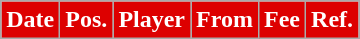<table class="wikitable plainrowheaders sortable">
<tr>
<th style="background:#DD0000; color:#FFFFFF; ">Date</th>
<th style="background:#DD0000; color:#FFFFFF; ">Pos.</th>
<th style="background:#DD0000; color:#FFFFFF; ">Player</th>
<th style="background:#DD0000; color:#FFFFFF; ">From</th>
<th style="background:#DD0000; color:#FFFFFF; ">Fee</th>
<th style="background:#DD0000; color:#FFFFFF; ">Ref.</th>
</tr>
</table>
